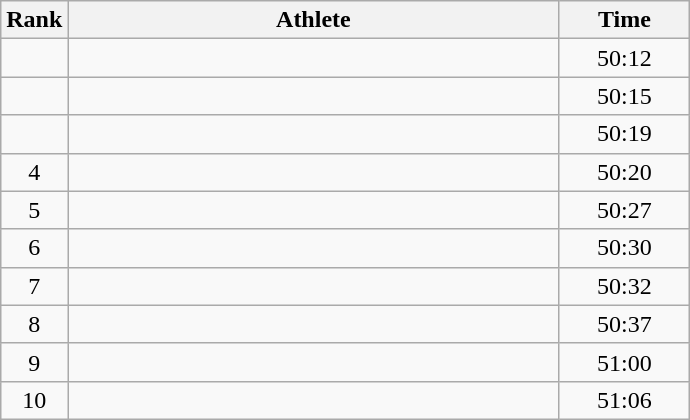<table class=wikitable style=text-align:center>
<tr>
<th>Rank</th>
<th style="width: 20em">Athlete</th>
<th style="width: 5em">Time</th>
</tr>
<tr>
<td></td>
<td align=left></td>
<td>50:12</td>
</tr>
<tr>
<td></td>
<td align=left></td>
<td>50:15</td>
</tr>
<tr>
<td></td>
<td align=left></td>
<td>50:19</td>
</tr>
<tr>
<td>4</td>
<td align=left></td>
<td>50:20</td>
</tr>
<tr>
<td>5</td>
<td align=left></td>
<td>50:27</td>
</tr>
<tr>
<td>6</td>
<td align=left></td>
<td>50:30</td>
</tr>
<tr>
<td>7</td>
<td align=left></td>
<td>50:32</td>
</tr>
<tr>
<td>8</td>
<td align=left></td>
<td>50:37</td>
</tr>
<tr>
<td>9</td>
<td align=left></td>
<td>51:00</td>
</tr>
<tr>
<td>10</td>
<td align=left></td>
<td>51:06</td>
</tr>
</table>
